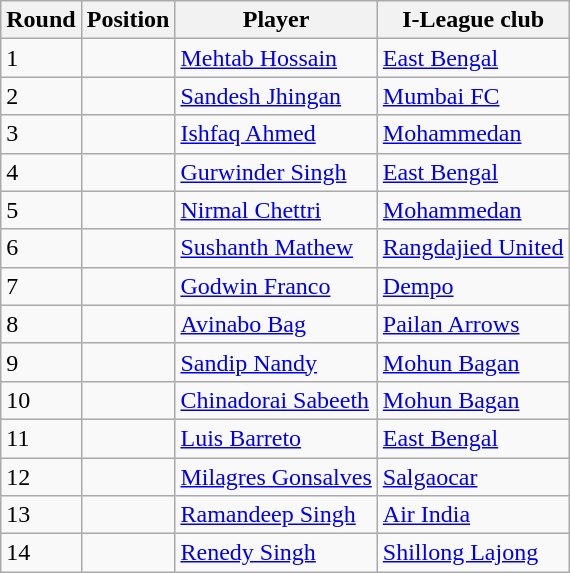<table class="wikitable">
<tr>
<th>Round</th>
<th>Position</th>
<th>Player</th>
<th>I-League club</th>
</tr>
<tr>
<td>1</td>
<td></td>
<td> <a href='#'>Mehtab Hossain</a></td>
<td><a href='#'>East Bengal</a></td>
</tr>
<tr>
<td>2</td>
<td></td>
<td> <a href='#'>Sandesh Jhingan</a></td>
<td><a href='#'>Mumbai FC</a></td>
</tr>
<tr>
<td>3</td>
<td></td>
<td> <a href='#'>Ishfaq Ahmed</a></td>
<td><a href='#'>Mohammedan</a></td>
</tr>
<tr>
<td>4</td>
<td></td>
<td> <a href='#'>Gurwinder Singh</a></td>
<td><a href='#'>East Bengal</a></td>
</tr>
<tr>
<td>5</td>
<td></td>
<td> <a href='#'>Nirmal Chettri</a></td>
<td><a href='#'>Mohammedan</a></td>
</tr>
<tr>
<td>6</td>
<td></td>
<td> <a href='#'>Sushanth Mathew</a></td>
<td><a href='#'>Rangdajied United</a></td>
</tr>
<tr>
<td>7</td>
<td></td>
<td> <a href='#'>Godwin Franco</a></td>
<td><a href='#'>Dempo</a></td>
</tr>
<tr>
<td>8</td>
<td></td>
<td> <a href='#'>Avinabo Bag</a></td>
<td><a href='#'>Pailan Arrows</a></td>
</tr>
<tr>
<td>9</td>
<td></td>
<td> <a href='#'>Sandip Nandy</a></td>
<td><a href='#'>Mohun Bagan</a></td>
</tr>
<tr>
<td>10</td>
<td></td>
<td> <a href='#'>Chinadorai Sabeeth</a></td>
<td><a href='#'>Mohun Bagan</a></td>
</tr>
<tr>
<td>11</td>
<td></td>
<td> <a href='#'>Luis Barreto</a></td>
<td><a href='#'>East Bengal</a></td>
</tr>
<tr>
<td>12</td>
<td></td>
<td> <a href='#'>Milagres Gonsalves</a></td>
<td><a href='#'>Salgaocar</a></td>
</tr>
<tr>
<td>13</td>
<td></td>
<td> <a href='#'>Ramandeep Singh</a></td>
<td><a href='#'>Air India</a></td>
</tr>
<tr>
<td>14</td>
<td></td>
<td> <a href='#'>Renedy Singh</a></td>
<td><a href='#'>Shillong Lajong</a></td>
</tr>
</table>
